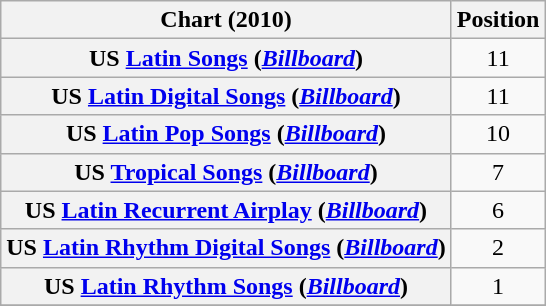<table class="wikitable plainrowheaders" style="text-align:center;">
<tr>
<th scope="col">Chart (2010)</th>
<th scope="col">Position</th>
</tr>
<tr>
<th scope="row">US <a href='#'>Latin Songs</a> (<em><a href='#'>Billboard</a></em>)</th>
<td style="text-align:center;">11</td>
</tr>
<tr>
<th scope="row">US <a href='#'>Latin Digital Songs</a> (<em><a href='#'>Billboard</a></em>)</th>
<td style="text-align:center;">11</td>
</tr>
<tr>
<th scope="row">US <a href='#'>Latin Pop Songs</a> (<em><a href='#'>Billboard</a></em>)</th>
<td style="text-align:center;">10</td>
</tr>
<tr>
<th scope="row">US <a href='#'>Tropical Songs</a> (<em><a href='#'>Billboard</a></em>)</th>
<td style="text-align:center;">7</td>
</tr>
<tr>
<th scope="row">US <a href='#'>Latin Recurrent Airplay</a> (<em><a href='#'>Billboard</a></em>)</th>
<td style="text-align:center;">6</td>
</tr>
<tr>
<th scope="row">US <a href='#'>Latin Rhythm Digital Songs</a> (<em><a href='#'>Billboard</a></em>)</th>
<td style="text-align:center;">2</td>
</tr>
<tr>
<th scope="row">US <a href='#'>Latin Rhythm Songs</a> (<em><a href='#'>Billboard</a></em>)</th>
<td style="text-align:center;">1</td>
</tr>
<tr>
</tr>
</table>
